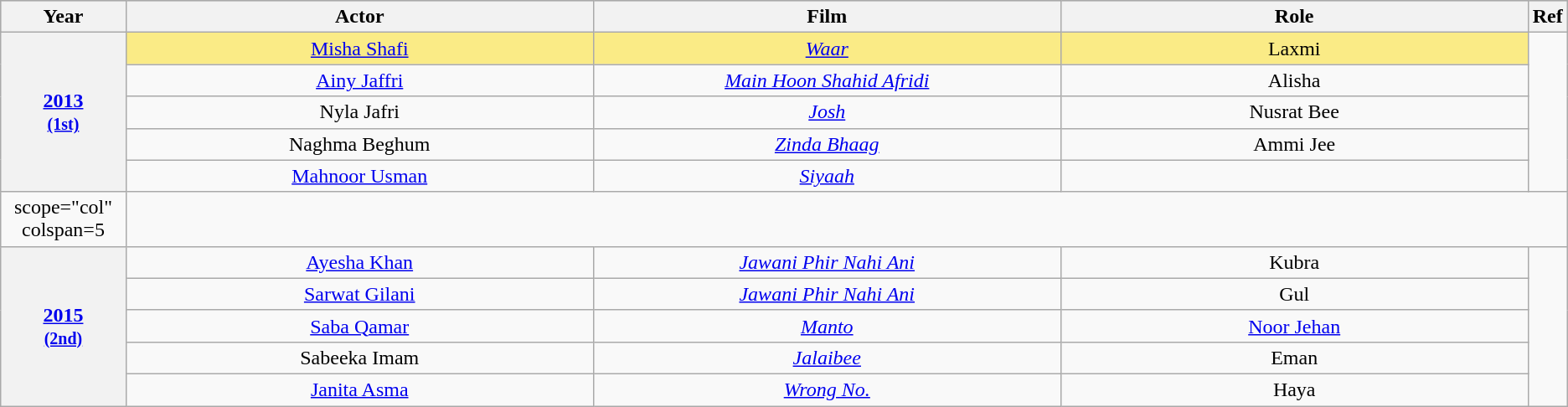<table class="wikitable" style="text-align:center;">
<tr style="background:#bebebe;">
<th scope="col" style="width:8%;">Year</th>
<th scope="col" style="width:30%;">Actor</th>
<th scope="col" style="width:30%;">Film</th>
<th scope="col" style="width:30%;">Role</th>
<th scope="col" style="width:2%;">Ref</th>
</tr>
<tr>
<th scope="row"  rowspan=5 style="text-align:center"><strong><a href='#'>2013</a></strong><br><small><a href='#'>(1st)</a></small></th>
<td style="background:#FAEB86"><a href='#'>Misha Shafi</a></td>
<td style="background:#FAEB86"><em><a href='#'>Waar</a></em></td>
<td style="background:#FAEB86">Laxmi</td>
<td rowspan=5></td>
</tr>
<tr>
<td><a href='#'>Ainy Jaffri</a></td>
<td><em><a href='#'>Main Hoon Shahid Afridi</a></em></td>
<td>Alisha</td>
</tr>
<tr>
<td>Nyla Jafri</td>
<td><em><a href='#'>Josh</a></em></td>
<td>Nusrat Bee</td>
</tr>
<tr>
<td>Naghma Beghum</td>
<td><em><a href='#'>Zinda Bhaag</a></em></td>
<td>Ammi Jee</td>
</tr>
<tr>
<td><a href='#'>Mahnoor Usman</a></td>
<td><em><a href='#'>Siyaah</a></em></td>
<td></td>
</tr>
<tr>
<td>scope="col" colspan=5 </td>
</tr>
<tr>
<th scope="row"  rowspan=6 style="text-align:center"><strong><a href='#'>2015</a></strong><br><small><a href='#'>(2nd)</a></small></th>
<td><a href='#'>Ayesha Khan</a></td>
<td><em><a href='#'>Jawani Phir Nahi Ani</a></em></td>
<td>Kubra</td>
<td rowspan=6></td>
</tr>
<tr>
<td><a href='#'>Sarwat Gilani</a></td>
<td><em><a href='#'>Jawani Phir Nahi Ani</a></em></td>
<td>Gul</td>
</tr>
<tr>
<td><a href='#'>Saba Qamar</a></td>
<td><em><a href='#'>Manto</a></em></td>
<td><a href='#'>Noor Jehan</a></td>
</tr>
<tr>
<td>Sabeeka Imam</td>
<td><em><a href='#'>Jalaibee</a></em></td>
<td>Eman</td>
</tr>
<tr>
<td><a href='#'>Janita Asma</a></td>
<td><em><a href='#'>Wrong No.</a></em></td>
<td>Haya</td>
</tr>
</table>
